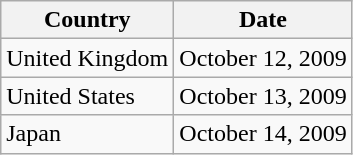<table class="wikitable">
<tr>
<th>Country</th>
<th>Date</th>
</tr>
<tr>
<td>United Kingdom</td>
<td>October 12, 2009</td>
</tr>
<tr>
<td>United States</td>
<td>October 13, 2009</td>
</tr>
<tr>
<td>Japan</td>
<td>October 14, 2009</td>
</tr>
</table>
